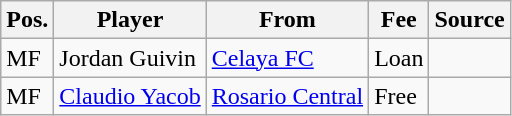<table class="wikitable">
<tr>
<th>Pos.</th>
<th>Player</th>
<th>From</th>
<th>Fee</th>
<th>Source</th>
</tr>
<tr>
<td>MF</td>
<td>Jordan Guivin</td>
<td><a href='#'>Celaya FC</a></td>
<td>Loan</td>
<td></td>
</tr>
<tr>
<td>MF</td>
<td><a href='#'>Claudio Yacob</a></td>
<td><a href='#'>Rosario Central</a></td>
<td>Free</td>
<td></td>
</tr>
</table>
